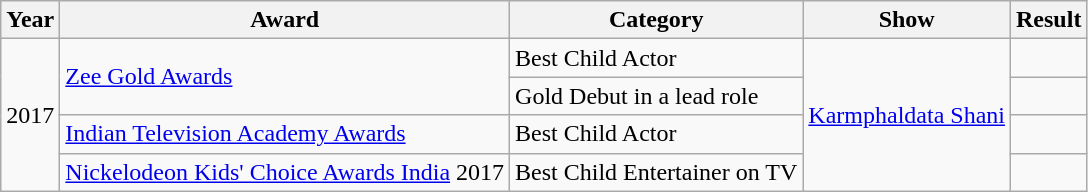<table class="wikitable sortable">
<tr>
<th>Year</th>
<th>Award</th>
<th>Category</th>
<th>Show</th>
<th>Result</th>
</tr>
<tr>
<td rowspan="4">2017</td>
<td rowspan="2"><a href='#'>Zee Gold Awards</a></td>
<td>Best Child Actor</td>
<td rowspan="4"><a href='#'>Karmphaldata Shani</a></td>
<td></td>
</tr>
<tr>
<td>Gold Debut in a lead role</td>
<td></td>
</tr>
<tr>
<td><a href='#'>Indian Television Academy Awards</a></td>
<td>Best Child Actor</td>
<td></td>
</tr>
<tr>
<td><a href='#'>Nickelodeon Kids' Choice Awards India</a> 2017</td>
<td>Best Child Entertainer on TV</td>
<td></td>
</tr>
</table>
